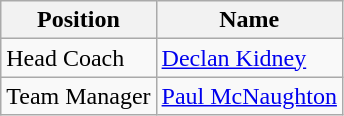<table class="wikitable">
<tr>
<th>Position</th>
<th>Name</th>
</tr>
<tr>
<td>Head Coach</td>
<td><a href='#'>Declan Kidney</a></td>
</tr>
<tr>
<td>Team Manager</td>
<td><a href='#'>Paul McNaughton</a></td>
</tr>
</table>
